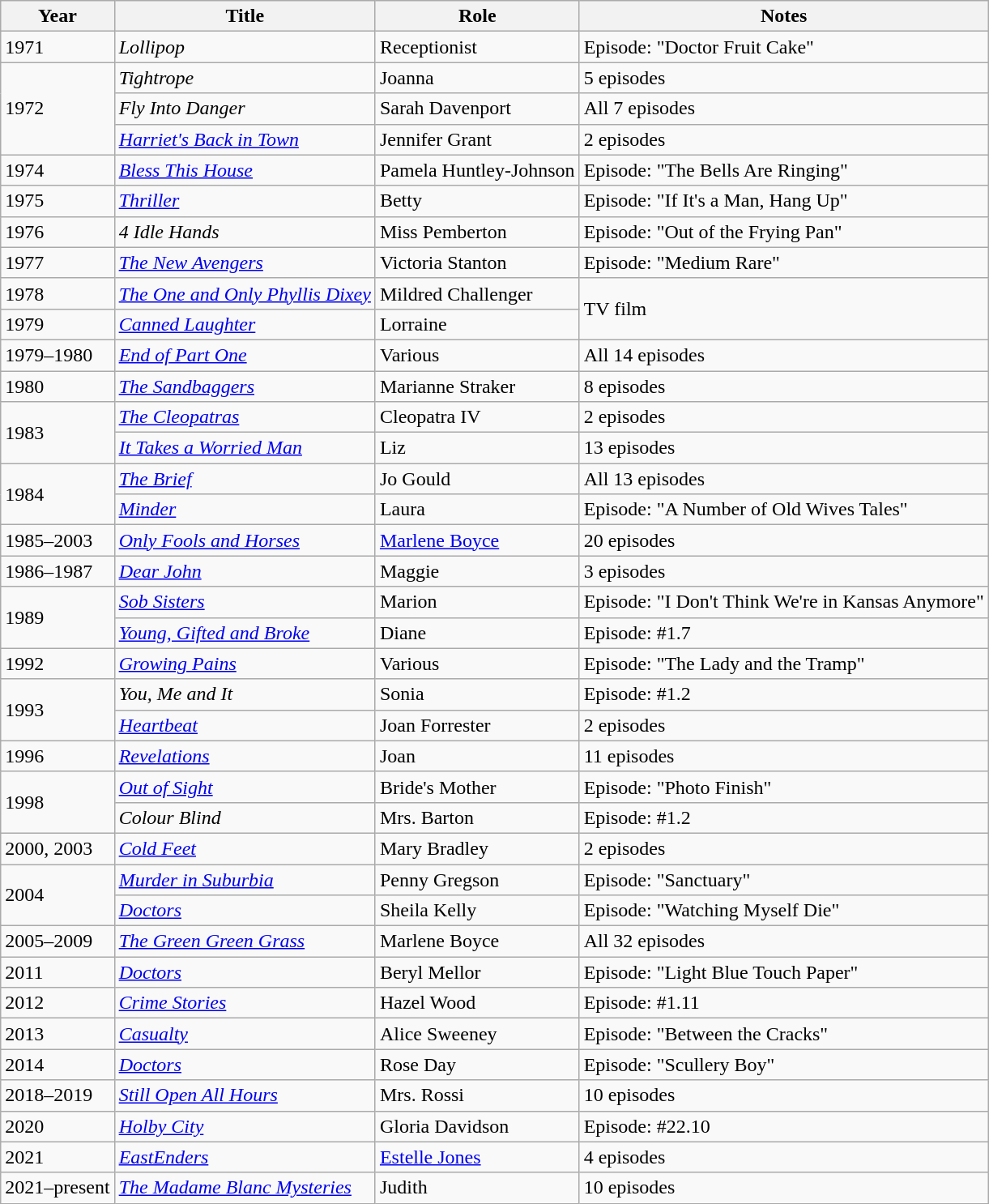<table class="wikitable">
<tr>
<th>Year</th>
<th>Title</th>
<th>Role</th>
<th>Notes</th>
</tr>
<tr>
<td>1971</td>
<td><em>Lollipop</em></td>
<td>Receptionist</td>
<td>Episode: "Doctor Fruit Cake"</td>
</tr>
<tr>
<td rowspan="3">1972</td>
<td><em>Tightrope</em></td>
<td>Joanna</td>
<td>5 episodes</td>
</tr>
<tr>
<td><em>Fly Into Danger</em></td>
<td>Sarah Davenport</td>
<td>All 7 episodes</td>
</tr>
<tr>
<td><em><a href='#'>Harriet's Back in Town</a></em></td>
<td>Jennifer Grant</td>
<td>2 episodes</td>
</tr>
<tr>
<td>1974</td>
<td><em><a href='#'>Bless This House</a></em></td>
<td>Pamela Huntley-Johnson</td>
<td>Episode: "The Bells Are Ringing"</td>
</tr>
<tr>
<td>1975</td>
<td><em><a href='#'>Thriller</a></em></td>
<td>Betty</td>
<td>Episode: "If It's a Man, Hang Up"</td>
</tr>
<tr>
<td>1976</td>
<td><em>4 Idle Hands</em></td>
<td>Miss Pemberton</td>
<td>Episode: "Out of the Frying Pan"</td>
</tr>
<tr>
<td>1977</td>
<td><em><a href='#'>The New Avengers</a></em></td>
<td>Victoria Stanton</td>
<td>Episode: "Medium Rare"</td>
</tr>
<tr>
<td>1978</td>
<td><em><a href='#'>The One and Only Phyllis Dixey</a></em></td>
<td>Mildred Challenger</td>
<td rowspan="2">TV film</td>
</tr>
<tr>
<td>1979</td>
<td><em><a href='#'>Canned Laughter</a></em></td>
<td>Lorraine</td>
</tr>
<tr>
<td>1979–1980</td>
<td><em><a href='#'>End of Part One</a></em></td>
<td>Various</td>
<td>All 14 episodes</td>
</tr>
<tr>
<td>1980</td>
<td><em><a href='#'>The Sandbaggers</a></em></td>
<td>Marianne Straker</td>
<td>8 episodes</td>
</tr>
<tr>
<td rowspan="2">1983</td>
<td><em><a href='#'>The Cleopatras</a></em></td>
<td>Cleopatra IV</td>
<td>2 episodes</td>
</tr>
<tr>
<td><em><a href='#'>It Takes a Worried Man</a></em></td>
<td>Liz</td>
<td>13 episodes</td>
</tr>
<tr>
<td rowspan="2">1984</td>
<td><em><a href='#'>The Brief</a></em></td>
<td>Jo Gould</td>
<td>All 13 episodes</td>
</tr>
<tr>
<td><em><a href='#'>Minder</a></em></td>
<td>Laura</td>
<td>Episode: "A Number of Old Wives Tales"</td>
</tr>
<tr>
<td>1985–2003</td>
<td><em><a href='#'>Only Fools and Horses</a></em></td>
<td><a href='#'>Marlene Boyce</a></td>
<td>20 episodes</td>
</tr>
<tr>
<td>1986–1987</td>
<td><em><a href='#'>Dear John</a></em></td>
<td>Maggie</td>
<td>3 episodes</td>
</tr>
<tr>
<td rowspan="2">1989</td>
<td><em><a href='#'>Sob Sisters</a></em></td>
<td>Marion</td>
<td>Episode: "I Don't Think We're in Kansas Anymore"</td>
</tr>
<tr>
<td><em><a href='#'>Young, Gifted and Broke</a></em></td>
<td>Diane</td>
<td>Episode: #1.7</td>
</tr>
<tr>
<td>1992</td>
<td><em><a href='#'>Growing Pains</a></em></td>
<td>Various</td>
<td>Episode: "The Lady and the Tramp"</td>
</tr>
<tr>
<td rowspan="2">1993</td>
<td><em>You, Me and It</em></td>
<td>Sonia</td>
<td>Episode: #1.2</td>
</tr>
<tr>
<td><em><a href='#'>Heartbeat</a></em></td>
<td>Joan Forrester</td>
<td>2 episodes</td>
</tr>
<tr>
<td>1996</td>
<td><em><a href='#'>Revelations</a></em></td>
<td>Joan</td>
<td>11 episodes</td>
</tr>
<tr>
<td rowspan="2">1998</td>
<td><em><a href='#'>Out of Sight</a></em></td>
<td>Bride's Mother</td>
<td>Episode: "Photo Finish"</td>
</tr>
<tr>
<td><em>Colour Blind</em></td>
<td>Mrs. Barton</td>
<td>Episode: #1.2</td>
</tr>
<tr>
<td>2000, 2003</td>
<td><em><a href='#'>Cold Feet</a></em></td>
<td>Mary Bradley</td>
<td>2 episodes</td>
</tr>
<tr>
<td rowspan="2">2004</td>
<td><em><a href='#'>Murder in Suburbia</a></em></td>
<td>Penny Gregson</td>
<td>Episode: "Sanctuary"</td>
</tr>
<tr>
<td><em><a href='#'>Doctors</a></em></td>
<td>Sheila Kelly</td>
<td>Episode: "Watching Myself Die"</td>
</tr>
<tr>
<td>2005–2009</td>
<td><em><a href='#'>The Green Green Grass</a></em></td>
<td>Marlene Boyce</td>
<td>All 32 episodes</td>
</tr>
<tr>
<td>2011</td>
<td><em><a href='#'>Doctors</a></em></td>
<td>Beryl Mellor</td>
<td>Episode: "Light Blue Touch Paper"</td>
</tr>
<tr>
<td>2012</td>
<td><em><a href='#'>Crime Stories</a></em></td>
<td>Hazel Wood</td>
<td>Episode: #1.11</td>
</tr>
<tr>
<td>2013</td>
<td><em><a href='#'>Casualty</a></em></td>
<td>Alice Sweeney</td>
<td>Episode: "Between the Cracks"</td>
</tr>
<tr>
<td>2014</td>
<td><em><a href='#'>Doctors</a></em></td>
<td>Rose Day</td>
<td>Episode: "Scullery Boy"</td>
</tr>
<tr>
<td>2018–2019</td>
<td><em><a href='#'>Still Open All Hours</a></em></td>
<td>Mrs. Rossi</td>
<td>10 episodes</td>
</tr>
<tr>
<td>2020</td>
<td><em><a href='#'>Holby City</a></em></td>
<td>Gloria Davidson</td>
<td>Episode: #22.10</td>
</tr>
<tr>
<td>2021</td>
<td><em><a href='#'>EastEnders</a></em></td>
<td><a href='#'>Estelle Jones</a></td>
<td>4 episodes</td>
</tr>
<tr>
<td>2021–present</td>
<td><em><a href='#'>The Madame Blanc Mysteries</a></em></td>
<td>Judith</td>
<td>10 episodes</td>
</tr>
</table>
